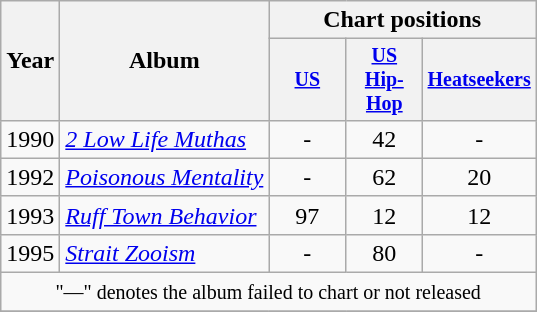<table class="wikitable" style="text-align:center;">
<tr>
<th rowspan="2">Year</th>
<th rowspan="2">Album</th>
<th colspan="3">Chart positions</th>
</tr>
<tr style="font-size:smaller;">
<th width="45"><a href='#'>US</a></th>
<th width="45"><a href='#'>US Hip-Hop</a></th>
<th width="45"><a href='#'>Heatseekers</a></th>
</tr>
<tr>
<td>1990</td>
<td align="left"><em><a href='#'>2 Low Life Muthas</a></em></td>
<td>-</td>
<td>42</td>
<td>-</td>
</tr>
<tr>
<td>1992</td>
<td align="left"><em><a href='#'>Poisonous Mentality</a></em></td>
<td>-</td>
<td>62</td>
<td>20</td>
</tr>
<tr>
<td>1993</td>
<td align="left"><em><a href='#'>Ruff Town Behavior</a></em></td>
<td>97</td>
<td>12</td>
<td>12</td>
</tr>
<tr>
<td>1995</td>
<td align="left"><em><a href='#'>Strait Zooism</a></em></td>
<td>-</td>
<td>80</td>
<td>-</td>
</tr>
<tr>
<td align="center" colspan="6"><small>"—" denotes the album failed to chart or not released</small></td>
</tr>
<tr>
</tr>
</table>
